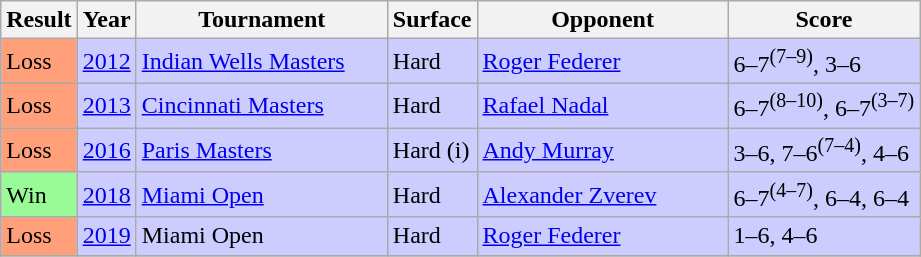<table class="sortable wikitable">
<tr>
<th>Result</th>
<th>Year</th>
<th width=160>Tournament</th>
<th>Surface</th>
<th width=160>Opponent</th>
<th class="unsortable">Score</th>
</tr>
<tr bgcolor=CCCCFF>
<td bgcolor=FFA07A>Loss</td>
<td><a href='#'>2012</a></td>
<td><a href='#'>Indian Wells Masters</a></td>
<td>Hard</td>
<td> <a href='#'>Roger Federer</a></td>
<td>6–7<sup>(7–9)</sup>, 3–6</td>
</tr>
<tr bgcolor=CCCCFF>
<td bgcolor=FFA07A>Loss</td>
<td><a href='#'>2013</a></td>
<td><a href='#'>Cincinnati Masters</a></td>
<td>Hard</td>
<td> <a href='#'>Rafael Nadal</a></td>
<td>6–7<sup>(8–10)</sup>, 6–7<sup>(3–7)</sup></td>
</tr>
<tr bgcolor=CCCCFF>
<td bgcolor=FFA07A>Loss</td>
<td><a href='#'>2016</a></td>
<td><a href='#'>Paris Masters</a></td>
<td>Hard (i)</td>
<td> <a href='#'>Andy Murray</a></td>
<td>3–6, 7–6<sup>(7–4)</sup>, 4–6</td>
</tr>
<tr bgcolor=CCCCFF>
<td bgcolor=98fb98>Win</td>
<td><a href='#'>2018</a></td>
<td><a href='#'>Miami Open</a></td>
<td>Hard</td>
<td> <a href='#'>Alexander Zverev</a></td>
<td>6–7<sup>(4–7)</sup>, 6–4, 6–4</td>
</tr>
<tr bgcolor=CCCCFF>
<td bgcolor=FFA07A>Loss</td>
<td><a href='#'>2019</a></td>
<td>Miami Open</td>
<td>Hard</td>
<td> <a href='#'>Roger Federer</a></td>
<td>1–6, 4–6</td>
</tr>
<tr bgcolor=CCCCFF>
</tr>
</table>
